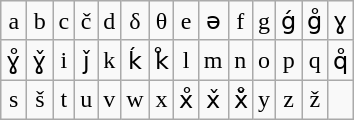<table class="wikitable" style="text-align: center;">
<tr>
<td>a</td>
<td>b</td>
<td>c</td>
<td>č</td>
<td>d</td>
<td>δ</td>
<td>θ</td>
<td>e</td>
<td>ə</td>
<td>f</td>
<td>g</td>
<td>ǵ</td>
<td>g̊</td>
<td>ɣ</td>
</tr>
<tr>
<td>ɣ̊</td>
<td>ɣ̌</td>
<td>i</td>
<td>ǰ</td>
<td>k</td>
<td>ḱ</td>
<td>k̊</td>
<td>l</td>
<td>m</td>
<td>n</td>
<td>o</td>
<td>p</td>
<td>q</td>
<td>q̊</td>
</tr>
<tr>
<td>s</td>
<td>š</td>
<td>t</td>
<td>u</td>
<td>v</td>
<td>w</td>
<td>x</td>
<td>x̊</td>
<td>x̌</td>
<td>x̌̊</td>
<td>y</td>
<td>z</td>
<td>ž</td>
</tr>
</table>
